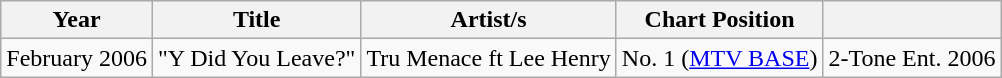<table class="wikitable">
<tr>
<th>Year</th>
<th>Title</th>
<th>Artist/s</th>
<th>Chart Position</th>
<th></th>
</tr>
<tr>
<td>February 2006</td>
<td>"Y Did You Leave?"</td>
<td>Tru Menace ft Lee Henry</td>
<td>No. 1 (<a href='#'>MTV BASE</a>)</td>
<td>2-Tone Ent. 2006</td>
</tr>
</table>
